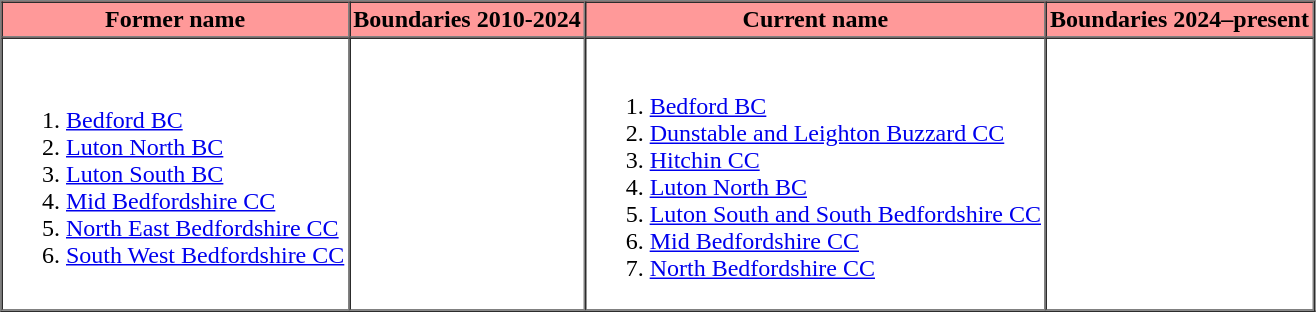<table border=1 cellpadding="2" cellspacing="0">
<tr>
<th bgcolor="#ff9999">Former name</th>
<th bgcolor="#ff9999">Boundaries 2010-2024</th>
<th bgcolor="#ff9999">Current name</th>
<th bgcolor="#ff9999">Boundaries 2024–present</th>
</tr>
<tr>
<td><br><ol><li><a href='#'>Bedford BC</a></li><li><a href='#'>Luton North BC</a></li><li><a href='#'>Luton South BC</a></li><li><a href='#'>Mid Bedfordshire CC</a></li><li><a href='#'>North East Bedfordshire CC</a></li><li><a href='#'>South West Bedfordshire CC</a></li></ol></td>
<td></td>
<td><br><ol><li><a href='#'>Bedford BC</a></li><li><a href='#'>Dunstable and Leighton Buzzard CC</a></li><li><a href='#'>Hitchin CC</a></li><li><a href='#'>Luton North BC</a></li><li><a href='#'>Luton South and South Bedfordshire CC</a></li><li><a href='#'>Mid Bedfordshire CC</a></li><li><a href='#'>North Bedfordshire CC</a></li></ol></td>
<td></td>
</tr>
<tr>
</tr>
</table>
